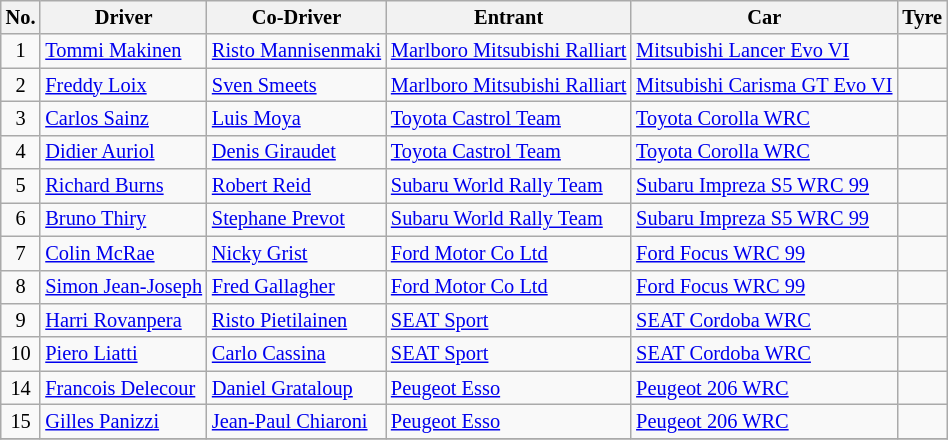<table class="wikitable" style="font-size: 85%;">
<tr>
<th>No.</th>
<th>Driver</th>
<th>Co-Driver</th>
<th>Entrant</th>
<th>Car</th>
<th>Tyre</th>
</tr>
<tr>
<td align="center">1</td>
<td> <a href='#'>Tommi Makinen</a></td>
<td> <a href='#'>Risto Mannisenmaki</a></td>
<td> <a href='#'>Marlboro Mitsubishi Ralliart</a></td>
<td><a href='#'>Mitsubishi Lancer Evo VI</a></td>
<td align="center"></td>
</tr>
<tr>
<td align="center">2</td>
<td> <a href='#'>Freddy Loix</a></td>
<td> <a href='#'>Sven Smeets</a></td>
<td> <a href='#'>Marlboro Mitsubishi Ralliart</a></td>
<td><a href='#'>Mitsubishi Carisma GT Evo VI</a></td>
<td align="center"></td>
</tr>
<tr>
<td align="center">3</td>
<td> <a href='#'>Carlos Sainz</a></td>
<td> <a href='#'>Luis Moya</a></td>
<td> <a href='#'>Toyota Castrol Team</a></td>
<td><a href='#'>Toyota Corolla WRC</a></td>
<td align="center"></td>
</tr>
<tr>
<td align="center">4</td>
<td> <a href='#'>Didier Auriol</a></td>
<td> <a href='#'>Denis Giraudet</a></td>
<td> <a href='#'>Toyota Castrol Team</a></td>
<td><a href='#'>Toyota Corolla WRC</a></td>
<td align="center"></td>
</tr>
<tr>
<td align="center">5</td>
<td> <a href='#'>Richard Burns</a></td>
<td> <a href='#'>Robert Reid</a></td>
<td> <a href='#'>Subaru World Rally Team</a></td>
<td><a href='#'>Subaru Impreza S5 WRC 99</a></td>
<td align="center"></td>
</tr>
<tr>
<td align="center">6</td>
<td> <a href='#'>Bruno Thiry</a></td>
<td> <a href='#'>Stephane Prevot</a></td>
<td> <a href='#'>Subaru World Rally Team</a></td>
<td><a href='#'>Subaru Impreza S5 WRC 99</a></td>
<td align="center"></td>
</tr>
<tr>
<td align="center">7</td>
<td> <a href='#'>Colin McRae</a></td>
<td> <a href='#'>Nicky Grist</a></td>
<td> <a href='#'>Ford Motor Co Ltd</a></td>
<td><a href='#'>Ford Focus WRC 99</a></td>
<td align="center"></td>
</tr>
<tr>
<td align="center">8</td>
<td> <a href='#'>Simon Jean-Joseph</a></td>
<td> <a href='#'>Fred Gallagher</a></td>
<td> <a href='#'>Ford Motor Co Ltd</a></td>
<td><a href='#'>Ford Focus WRC 99</a></td>
<td align="center"></td>
</tr>
<tr>
<td align="center">9</td>
<td> <a href='#'>Harri Rovanpera</a></td>
<td> <a href='#'>Risto Pietilainen</a></td>
<td> <a href='#'>SEAT Sport</a></td>
<td><a href='#'>SEAT Cordoba WRC</a></td>
<td align="center"></td>
</tr>
<tr>
<td align="center">10</td>
<td> <a href='#'>Piero Liatti</a></td>
<td> <a href='#'>Carlo Cassina</a></td>
<td> <a href='#'>SEAT Sport</a></td>
<td><a href='#'>SEAT Cordoba WRC</a></td>
<td align="center"></td>
</tr>
<tr>
<td align="center">14</td>
<td> <a href='#'>Francois Delecour</a></td>
<td> <a href='#'>Daniel Grataloup</a></td>
<td> <a href='#'>Peugeot Esso</a></td>
<td><a href='#'>Peugeot 206 WRC</a></td>
<td align="center"></td>
</tr>
<tr>
<td align="center">15</td>
<td> <a href='#'>Gilles Panizzi</a></td>
<td> <a href='#'>Jean-Paul Chiaroni</a></td>
<td> <a href='#'>Peugeot Esso</a></td>
<td><a href='#'>Peugeot 206 WRC</a></td>
<td align="center"></td>
</tr>
<tr>
</tr>
</table>
